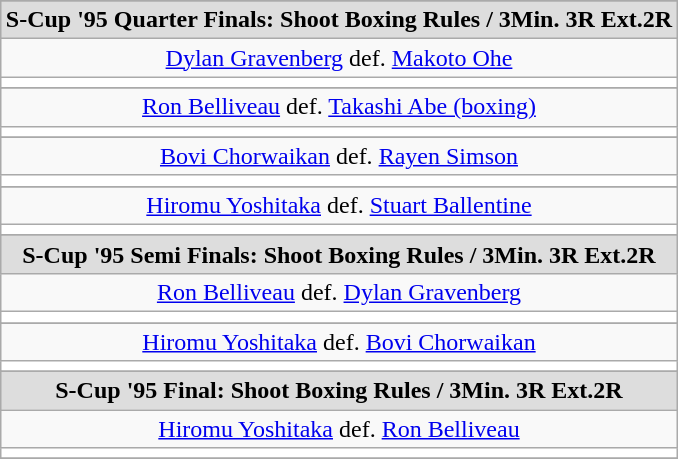<table class="wikitable"  style="clear:both; margin:1.5em auto; text-align:center;">
<tr>
</tr>
<tr align="center"  bgcolor="#dddddd">
<td><strong>S-Cup '95 Quarter Finals: Shoot Boxing Rules / 3Min. 3R Ext.2R</strong></td>
</tr>
<tr align="center"  bgcolor=>
<td align=center> <a href='#'>Dylan Gravenberg</a> def. <a href='#'>Makoto Ohe</a> </td>
</tr>
<tr>
<th style=background:white colspan=2></th>
</tr>
<tr>
</tr>
<tr align="center"  bgcolor=>
<td align=center>  <a href='#'>Ron Belliveau</a> def. <a href='#'>Takashi Abe (boxing)</a> </td>
</tr>
<tr>
<th style=background:white colspan=2></th>
</tr>
<tr>
</tr>
<tr align="center"  bgcolor=>
<td align=center> <a href='#'>Bovi Chorwaikan</a> def. <a href='#'>Rayen Simson</a> </td>
</tr>
<tr>
<th style=background:white colspan=2></th>
</tr>
<tr>
</tr>
<tr align="center"  bgcolor=>
<td align=center> <a href='#'>Hiromu Yoshitaka</a> def. <a href='#'>Stuart Ballentine</a> </td>
</tr>
<tr>
<th style=background:white colspan=2></th>
</tr>
<tr>
</tr>
<tr align="center"  bgcolor="#dddddd">
<td><strong>S-Cup '95 Semi Finals: Shoot Boxing Rules / 3Min. 3R Ext.2R</strong></td>
</tr>
<tr align="center"  bgcolor=>
<td align=center> <a href='#'>Ron Belliveau</a> def. <a href='#'>Dylan Gravenberg</a> </td>
</tr>
<tr>
<th style=background:white colspan=2></th>
</tr>
<tr>
</tr>
<tr align="center"  bgcolor=>
<td align=center> <a href='#'>Hiromu Yoshitaka</a> def. <a href='#'>Bovi Chorwaikan</a> </td>
</tr>
<tr>
<th style=background:white colspan=2></th>
</tr>
<tr>
</tr>
<tr align="center"  bgcolor="#dddddd">
<td><strong>S-Cup '95 Final: Shoot Boxing Rules / 3Min. 3R Ext.2R</strong></td>
</tr>
<tr align="center"  bgcolor=>
<td align=center> <a href='#'>Hiromu Yoshitaka</a> def. <a href='#'>Ron Belliveau</a> </td>
</tr>
<tr>
<th style=background:white colspan=2></th>
</tr>
<tr>
</tr>
</table>
